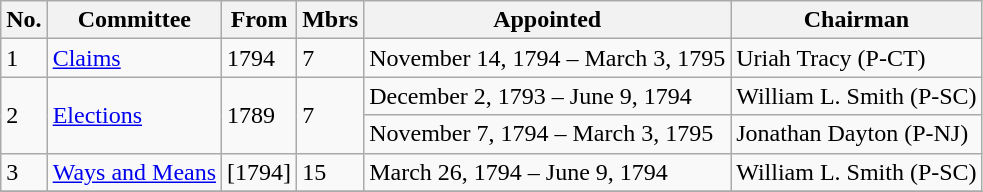<table class="wikitable">
<tr valign=bottom>
<th>No.</th>
<th>Committee</th>
<th>From</th>
<th>Mbrs</th>
<th>Appointed</th>
<th>Chairman</th>
</tr>
<tr>
<td>1</td>
<td><a href='#'>Claims</a></td>
<td>1794</td>
<td>7</td>
<td>November 14, 1794 – March 3, 1795</td>
<td>Uriah Tracy (P-CT)</td>
</tr>
<tr>
<td rowspan=2>2</td>
<td rowspan=2><a href='#'>Elections</a></td>
<td rowspan=2>1789</td>
<td rowspan=2>7</td>
<td>December 2, 1793 – June 9, 1794</td>
<td>William L. Smith (P-SC)</td>
</tr>
<tr>
<td>November 7, 1794 – March 3, 1795</td>
<td>Jonathan Dayton (P-NJ)</td>
</tr>
<tr>
<td>3</td>
<td><a href='#'>Ways and Means</a></td>
<td>[1794]</td>
<td>15</td>
<td>March 26, 1794 – June 9, 1794</td>
<td>William L. Smith (P-SC)</td>
</tr>
<tr>
</tr>
</table>
